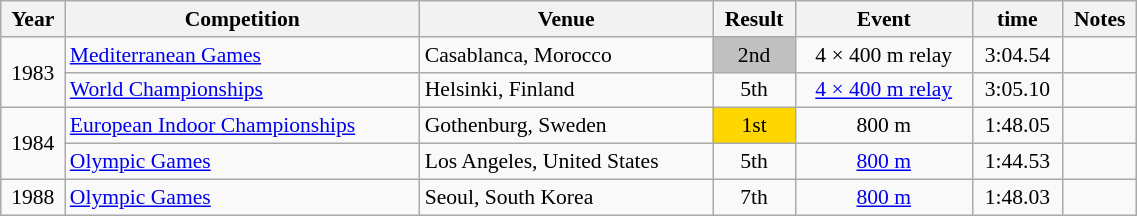<table class="wikitable" width=60% style="font-size:90%; text-align:center;">
<tr>
<th>Year</th>
<th>Competition</th>
<th>Venue</th>
<th>Result</th>
<th>Event</th>
<th>time</th>
<th>Notes</th>
</tr>
<tr>
<td rowspan=2>1983</td>
<td align=left><a href='#'>Mediterranean Games</a></td>
<td align=left>Casablanca, Morocco</td>
<td bgcolor=silver>2nd</td>
<td>4 × 400 m relay</td>
<td>3:04.54</td>
<td></td>
</tr>
<tr>
<td align=left><a href='#'>World Championships</a></td>
<td align=left>Helsinki, Finland</td>
<td>5th</td>
<td><a href='#'>4 × 400 m relay</a></td>
<td>3:05.10</td>
<td></td>
</tr>
<tr>
<td rowspan=2>1984</td>
<td align=left><a href='#'>European Indoor Championships</a></td>
<td align=left>Gothenburg, Sweden</td>
<td bgcolor="gold" align="center">1st</td>
<td>800 m</td>
<td>1:48.05</td>
<td></td>
</tr>
<tr>
<td align=left><a href='#'>Olympic Games</a></td>
<td align=left>Los Angeles, United States</td>
<td align="center">5th</td>
<td><a href='#'>800 m</a></td>
<td>1:44.53</td>
<td></td>
</tr>
<tr>
<td>1988</td>
<td align=left><a href='#'>Olympic Games</a></td>
<td align=left>Seoul, South Korea</td>
<td align="center">7th</td>
<td><a href='#'>800 m</a></td>
<td>1:48.03</td>
<td></td>
</tr>
</table>
